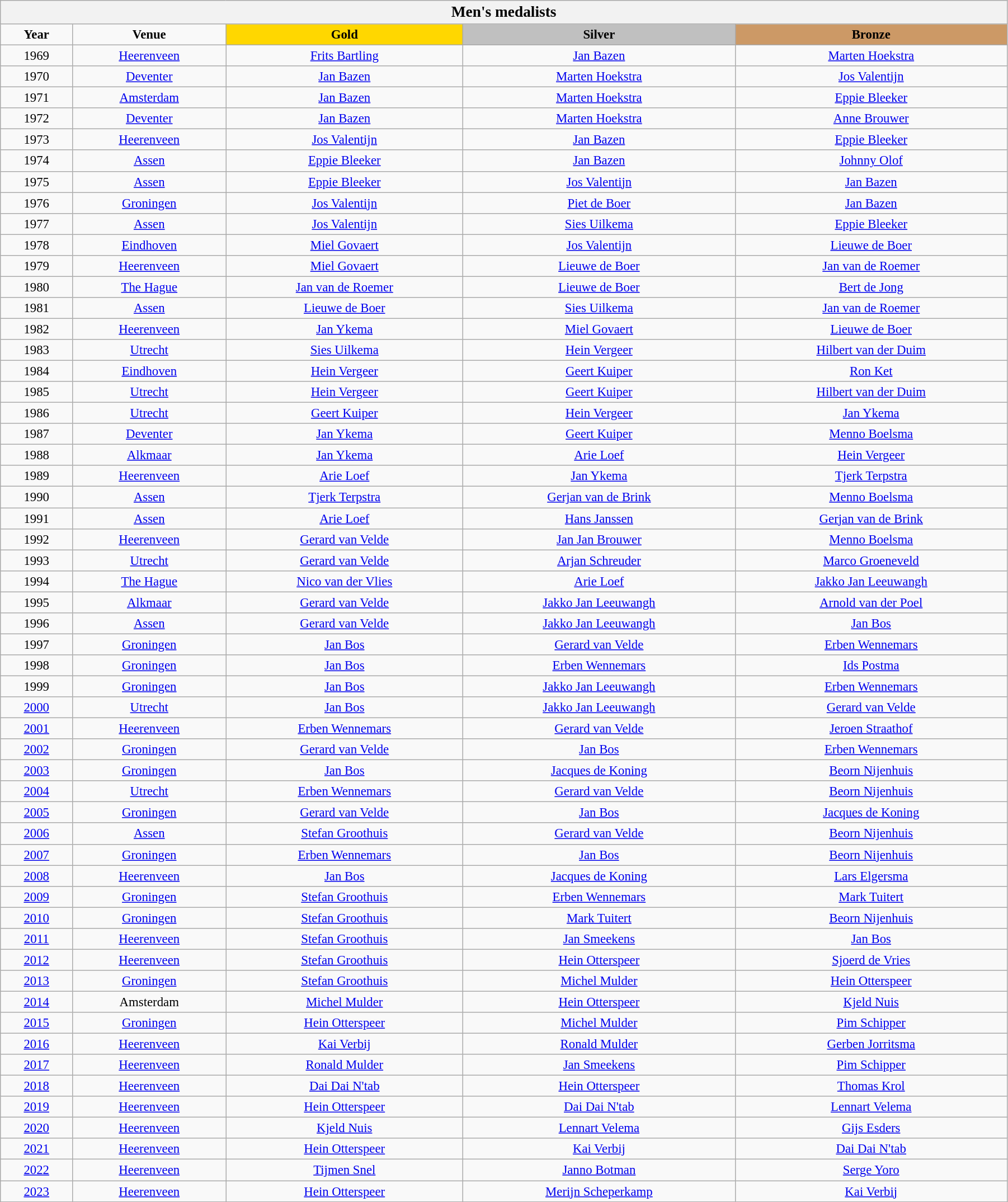<table class="wikitable" style="font-size:95%; text-align:center;" width="95%">
<tr>
<th colspan="5"><big>Men's medalists</big></th>
</tr>
<tr>
<td><strong>Year</strong></td>
<td><strong>Venue</strong></td>
<td bgcolor=gold><strong>Gold</strong></td>
<td bgcolor=silver><strong>Silver</strong></td>
<td bgcolor=cc9966><strong>Bronze</strong></td>
</tr>
<tr>
<td>1969</td>
<td><a href='#'>Heerenveen</a></td>
<td><a href='#'>Frits Bartling</a></td>
<td><a href='#'>Jan Bazen</a></td>
<td><a href='#'>Marten Hoekstra</a></td>
</tr>
<tr>
<td>1970</td>
<td><a href='#'>Deventer</a></td>
<td><a href='#'>Jan Bazen</a></td>
<td><a href='#'>Marten Hoekstra</a></td>
<td><a href='#'>Jos Valentijn</a></td>
</tr>
<tr>
<td>1971</td>
<td><a href='#'>Amsterdam</a></td>
<td><a href='#'>Jan Bazen</a></td>
<td><a href='#'>Marten Hoekstra</a></td>
<td><a href='#'>Eppie Bleeker</a></td>
</tr>
<tr>
<td>1972</td>
<td><a href='#'>Deventer</a></td>
<td><a href='#'>Jan Bazen</a></td>
<td><a href='#'>Marten Hoekstra</a></td>
<td><a href='#'>Anne Brouwer</a></td>
</tr>
<tr>
<td>1973</td>
<td><a href='#'>Heerenveen</a></td>
<td><a href='#'>Jos Valentijn</a></td>
<td><a href='#'>Jan Bazen</a></td>
<td><a href='#'>Eppie Bleeker</a></td>
</tr>
<tr>
<td>1974</td>
<td><a href='#'>Assen</a></td>
<td><a href='#'>Eppie Bleeker</a></td>
<td><a href='#'>Jan Bazen</a></td>
<td><a href='#'>Johnny Olof</a></td>
</tr>
<tr>
<td>1975</td>
<td><a href='#'>Assen</a></td>
<td><a href='#'>Eppie Bleeker</a></td>
<td><a href='#'>Jos Valentijn</a></td>
<td><a href='#'>Jan Bazen</a></td>
</tr>
<tr>
<td>1976</td>
<td><a href='#'>Groningen</a></td>
<td><a href='#'>Jos Valentijn</a></td>
<td><a href='#'>Piet de Boer</a></td>
<td><a href='#'>Jan Bazen</a></td>
</tr>
<tr>
<td>1977</td>
<td><a href='#'>Assen</a></td>
<td><a href='#'>Jos Valentijn</a></td>
<td><a href='#'>Sies Uilkema</a></td>
<td><a href='#'>Eppie Bleeker</a></td>
</tr>
<tr>
<td>1978</td>
<td><a href='#'>Eindhoven</a></td>
<td><a href='#'>Miel Govaert</a></td>
<td><a href='#'>Jos Valentijn</a></td>
<td><a href='#'>Lieuwe de Boer</a></td>
</tr>
<tr>
<td>1979</td>
<td><a href='#'>Heerenveen</a></td>
<td><a href='#'>Miel Govaert</a></td>
<td><a href='#'>Lieuwe de Boer</a></td>
<td><a href='#'>Jan van de Roemer</a></td>
</tr>
<tr>
<td>1980</td>
<td><a href='#'>The Hague</a></td>
<td><a href='#'>Jan van de Roemer</a></td>
<td><a href='#'>Lieuwe de Boer</a></td>
<td><a href='#'>Bert de Jong</a></td>
</tr>
<tr>
<td>1981</td>
<td><a href='#'>Assen</a></td>
<td><a href='#'>Lieuwe de Boer</a></td>
<td><a href='#'>Sies Uilkema</a></td>
<td><a href='#'>Jan van de Roemer</a></td>
</tr>
<tr>
<td>1982</td>
<td><a href='#'>Heerenveen</a></td>
<td><a href='#'>Jan Ykema</a></td>
<td><a href='#'>Miel Govaert</a></td>
<td><a href='#'>Lieuwe de Boer</a></td>
</tr>
<tr>
<td>1983</td>
<td><a href='#'>Utrecht</a></td>
<td><a href='#'>Sies Uilkema</a></td>
<td><a href='#'>Hein Vergeer</a></td>
<td><a href='#'>Hilbert van der Duim</a></td>
</tr>
<tr>
<td>1984</td>
<td><a href='#'>Eindhoven</a></td>
<td><a href='#'>Hein Vergeer</a></td>
<td><a href='#'>Geert Kuiper</a></td>
<td><a href='#'>Ron Ket</a></td>
</tr>
<tr>
<td>1985</td>
<td><a href='#'>Utrecht</a></td>
<td><a href='#'>Hein Vergeer</a></td>
<td><a href='#'>Geert Kuiper</a></td>
<td><a href='#'>Hilbert van der Duim</a></td>
</tr>
<tr>
<td>1986</td>
<td><a href='#'>Utrecht</a></td>
<td><a href='#'>Geert Kuiper</a></td>
<td><a href='#'>Hein Vergeer</a></td>
<td><a href='#'>Jan Ykema</a></td>
</tr>
<tr>
<td>1987</td>
<td><a href='#'>Deventer</a></td>
<td><a href='#'>Jan Ykema</a></td>
<td><a href='#'>Geert Kuiper</a></td>
<td><a href='#'>Menno Boelsma</a></td>
</tr>
<tr>
<td>1988</td>
<td><a href='#'>Alkmaar</a></td>
<td><a href='#'>Jan Ykema</a></td>
<td><a href='#'>Arie Loef</a></td>
<td><a href='#'>Hein Vergeer</a></td>
</tr>
<tr>
<td>1989</td>
<td><a href='#'>Heerenveen</a></td>
<td><a href='#'>Arie Loef</a></td>
<td><a href='#'>Jan Ykema</a></td>
<td><a href='#'>Tjerk Terpstra</a></td>
</tr>
<tr>
<td>1990</td>
<td><a href='#'>Assen</a></td>
<td><a href='#'>Tjerk Terpstra</a></td>
<td><a href='#'>Gerjan van de Brink</a></td>
<td><a href='#'>Menno Boelsma</a></td>
</tr>
<tr>
<td>1991</td>
<td><a href='#'>Assen</a></td>
<td><a href='#'>Arie Loef</a></td>
<td><a href='#'>Hans Janssen</a></td>
<td><a href='#'>Gerjan van de Brink</a></td>
</tr>
<tr>
<td>1992</td>
<td><a href='#'>Heerenveen</a></td>
<td><a href='#'>Gerard van Velde</a></td>
<td><a href='#'>Jan Jan Brouwer</a></td>
<td><a href='#'>Menno Boelsma</a></td>
</tr>
<tr>
<td>1993</td>
<td><a href='#'>Utrecht</a></td>
<td><a href='#'>Gerard van Velde</a></td>
<td><a href='#'>Arjan Schreuder</a></td>
<td><a href='#'>Marco Groeneveld</a></td>
</tr>
<tr>
<td>1994</td>
<td><a href='#'>The Hague</a></td>
<td><a href='#'>Nico van der Vlies</a></td>
<td><a href='#'>Arie Loef</a></td>
<td><a href='#'>Jakko Jan Leeuwangh</a></td>
</tr>
<tr>
<td>1995</td>
<td><a href='#'>Alkmaar</a></td>
<td><a href='#'>Gerard van Velde</a></td>
<td><a href='#'>Jakko Jan Leeuwangh</a></td>
<td><a href='#'>Arnold van der Poel</a></td>
</tr>
<tr>
<td>1996</td>
<td><a href='#'>Assen</a></td>
<td><a href='#'>Gerard van Velde</a></td>
<td><a href='#'>Jakko Jan Leeuwangh</a></td>
<td><a href='#'>Jan Bos</a></td>
</tr>
<tr>
<td>1997</td>
<td><a href='#'>Groningen</a></td>
<td><a href='#'>Jan Bos</a></td>
<td><a href='#'>Gerard van Velde</a></td>
<td><a href='#'>Erben Wennemars</a></td>
</tr>
<tr>
<td>1998</td>
<td><a href='#'>Groningen</a></td>
<td><a href='#'>Jan Bos</a></td>
<td><a href='#'>Erben Wennemars</a></td>
<td><a href='#'>Ids Postma</a></td>
</tr>
<tr>
<td>1999</td>
<td><a href='#'>Groningen</a></td>
<td><a href='#'>Jan Bos</a></td>
<td><a href='#'>Jakko Jan Leeuwangh</a></td>
<td><a href='#'>Erben Wennemars</a></td>
</tr>
<tr>
<td><a href='#'>2000</a></td>
<td><a href='#'>Utrecht</a></td>
<td><a href='#'>Jan Bos</a></td>
<td><a href='#'>Jakko Jan Leeuwangh</a></td>
<td><a href='#'>Gerard van Velde</a></td>
</tr>
<tr>
<td><a href='#'>2001</a></td>
<td><a href='#'>Heerenveen</a></td>
<td><a href='#'>Erben Wennemars</a></td>
<td><a href='#'>Gerard van Velde</a></td>
<td><a href='#'>Jeroen Straathof</a></td>
</tr>
<tr>
<td><a href='#'>2002</a></td>
<td><a href='#'>Groningen</a></td>
<td><a href='#'>Gerard van Velde</a></td>
<td><a href='#'>Jan Bos</a></td>
<td><a href='#'>Erben Wennemars</a></td>
</tr>
<tr>
<td><a href='#'>2003</a></td>
<td><a href='#'>Groningen</a></td>
<td><a href='#'>Jan Bos</a></td>
<td><a href='#'>Jacques de Koning</a></td>
<td><a href='#'>Beorn Nijenhuis</a></td>
</tr>
<tr>
<td><a href='#'>2004</a></td>
<td><a href='#'>Utrecht</a></td>
<td><a href='#'>Erben Wennemars</a></td>
<td><a href='#'>Gerard van Velde</a></td>
<td><a href='#'>Beorn Nijenhuis</a></td>
</tr>
<tr>
<td><a href='#'>2005</a></td>
<td><a href='#'>Groningen</a></td>
<td><a href='#'>Gerard van Velde</a></td>
<td><a href='#'>Jan Bos</a></td>
<td><a href='#'>Jacques de Koning</a></td>
</tr>
<tr>
<td><a href='#'>2006</a></td>
<td><a href='#'>Assen</a></td>
<td><a href='#'>Stefan Groothuis</a></td>
<td><a href='#'>Gerard van Velde</a></td>
<td><a href='#'>Beorn Nijenhuis</a></td>
</tr>
<tr>
<td><a href='#'>2007</a></td>
<td><a href='#'>Groningen</a></td>
<td><a href='#'>Erben Wennemars</a></td>
<td><a href='#'>Jan Bos</a></td>
<td><a href='#'>Beorn Nijenhuis</a></td>
</tr>
<tr>
<td><a href='#'>2008</a></td>
<td><a href='#'>Heerenveen</a></td>
<td><a href='#'>Jan Bos</a></td>
<td><a href='#'>Jacques de Koning</a></td>
<td><a href='#'>Lars Elgersma</a></td>
</tr>
<tr>
<td><a href='#'>2009</a></td>
<td><a href='#'>Groningen</a></td>
<td><a href='#'>Stefan Groothuis</a></td>
<td><a href='#'>Erben Wennemars</a></td>
<td><a href='#'>Mark Tuitert</a></td>
</tr>
<tr>
<td><a href='#'>2010</a></td>
<td><a href='#'>Groningen</a></td>
<td><a href='#'>Stefan Groothuis</a></td>
<td><a href='#'>Mark Tuitert</a></td>
<td><a href='#'>Beorn Nijenhuis</a></td>
</tr>
<tr>
<td><a href='#'>2011</a></td>
<td><a href='#'>Heerenveen</a></td>
<td><a href='#'>Stefan Groothuis</a></td>
<td><a href='#'>Jan Smeekens</a></td>
<td><a href='#'>Jan Bos</a></td>
</tr>
<tr>
<td><a href='#'>2012</a></td>
<td><a href='#'>Heerenveen</a></td>
<td><a href='#'>Stefan Groothuis</a></td>
<td><a href='#'>Hein Otterspeer</a></td>
<td><a href='#'>Sjoerd de Vries</a></td>
</tr>
<tr>
<td><a href='#'>2013</a></td>
<td><a href='#'>Groningen</a></td>
<td><a href='#'>Stefan Groothuis</a></td>
<td><a href='#'>Michel Mulder</a></td>
<td><a href='#'>Hein Otterspeer</a></td>
</tr>
<tr>
<td><a href='#'>2014</a></td>
<td>Amsterdam</td>
<td><a href='#'>Michel Mulder</a></td>
<td><a href='#'>Hein Otterspeer</a></td>
<td><a href='#'>Kjeld Nuis</a></td>
</tr>
<tr>
<td><a href='#'>2015</a></td>
<td><a href='#'>Groningen</a></td>
<td><a href='#'>Hein Otterspeer</a></td>
<td><a href='#'>Michel Mulder</a></td>
<td><a href='#'>Pim Schipper</a></td>
</tr>
<tr>
<td><a href='#'>2016</a></td>
<td><a href='#'>Heerenveen</a></td>
<td><a href='#'>Kai Verbij</a></td>
<td><a href='#'>Ronald Mulder</a></td>
<td><a href='#'>Gerben Jorritsma</a></td>
</tr>
<tr>
<td><a href='#'>2017</a></td>
<td><a href='#'>Heerenveen</a></td>
<td><a href='#'>Ronald Mulder</a></td>
<td><a href='#'>Jan Smeekens</a></td>
<td><a href='#'>Pim Schipper</a></td>
</tr>
<tr>
<td><a href='#'>2018</a></td>
<td><a href='#'>Heerenveen</a></td>
<td><a href='#'>Dai Dai N'tab</a></td>
<td><a href='#'>Hein Otterspeer</a></td>
<td><a href='#'>Thomas Krol</a></td>
</tr>
<tr>
<td><a href='#'>2019</a></td>
<td><a href='#'>Heerenveen</a></td>
<td><a href='#'>Hein Otterspeer</a></td>
<td><a href='#'>Dai Dai N'tab</a></td>
<td><a href='#'>Lennart Velema</a></td>
</tr>
<tr>
<td><a href='#'>2020</a></td>
<td><a href='#'>Heerenveen</a></td>
<td><a href='#'>Kjeld Nuis</a></td>
<td><a href='#'>Lennart Velema</a></td>
<td><a href='#'>Gijs Esders</a></td>
</tr>
<tr>
<td><a href='#'>2021</a></td>
<td><a href='#'>Heerenveen</a></td>
<td><a href='#'>Hein Otterspeer</a></td>
<td><a href='#'>Kai Verbij</a></td>
<td><a href='#'>Dai Dai N'tab</a></td>
</tr>
<tr>
<td><a href='#'>2022</a></td>
<td><a href='#'>Heerenveen</a></td>
<td><a href='#'>Tijmen Snel</a></td>
<td><a href='#'>Janno Botman</a></td>
<td><a href='#'>Serge Yoro</a></td>
</tr>
<tr>
<td><a href='#'>2023</a></td>
<td><a href='#'>Heerenveen</a></td>
<td><a href='#'>Hein Otterspeer</a></td>
<td><a href='#'>Merijn Scheperkamp</a></td>
<td><a href='#'>Kai Verbij</a></td>
</tr>
</table>
